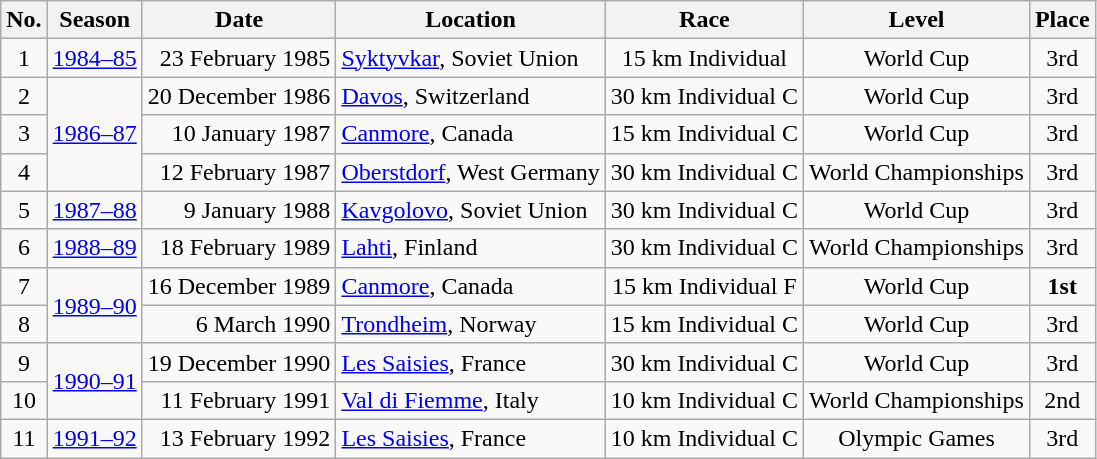<table class="wikitable sortable" style="text-align: center;">
<tr>
<th scope="col">No.</th>
<th scope="col">Season</th>
<th scope="col">Date</th>
<th scope="col">Location</th>
<th scope="col">Race</th>
<th scope="col">Level</th>
<th scope="col">Place</th>
</tr>
<tr>
<td>1</td>
<td><a href='#'>1984–85</a></td>
<td style="text-align: right;">23 February 1985</td>
<td style="text-align: left;"> <a href='#'>Syktyvkar</a>, Soviet Union</td>
<td>15 km Individual</td>
<td>World Cup</td>
<td>3rd</td>
</tr>
<tr>
<td>2</td>
<td rowspan="3"><a href='#'>1986–87</a></td>
<td style="text-align: right;">20 December 1986</td>
<td style="text-align: left;"> <a href='#'>Davos</a>, Switzerland</td>
<td>30 km Individual C</td>
<td>World Cup</td>
<td>3rd</td>
</tr>
<tr>
<td>3</td>
<td style="text-align: right;">10 January 1987</td>
<td style="text-align: left;"> <a href='#'>Canmore</a>, Canada</td>
<td>15 km Individual C</td>
<td>World Cup</td>
<td>3rd</td>
</tr>
<tr>
<td>4</td>
<td style="text-align: right;">12 February 1987</td>
<td style="text-align: left;"> <a href='#'>Oberstdorf</a>, West Germany</td>
<td>30 km Individual C</td>
<td>World Championships</td>
<td>3rd</td>
</tr>
<tr>
<td>5</td>
<td><a href='#'>1987–88</a></td>
<td style="text-align: right;">9 January 1988</td>
<td style="text-align: left;"> <a href='#'>Kavgolovo</a>, Soviet Union</td>
<td>30 km Individual C</td>
<td>World Cup</td>
<td>3rd</td>
</tr>
<tr>
<td>6</td>
<td><a href='#'>1988–89</a></td>
<td style="text-align: right;">18 February 1989</td>
<td style="text-align: left;"> <a href='#'>Lahti</a>, Finland</td>
<td>30 km Individual C</td>
<td>World Championships</td>
<td>3rd</td>
</tr>
<tr>
<td>7</td>
<td rowspan="2"><a href='#'>1989–90</a></td>
<td style="text-align: right;">16 December 1989</td>
<td style="text-align: left;"> <a href='#'>Canmore</a>, Canada</td>
<td>15 km Individual F</td>
<td>World Cup</td>
<td><strong>1st</strong></td>
</tr>
<tr>
<td>8</td>
<td style="text-align: right;">6 March 1990</td>
<td style="text-align: left;"> <a href='#'>Trondheim</a>, Norway</td>
<td>15 km Individual C</td>
<td>World Cup</td>
<td>3rd</td>
</tr>
<tr>
<td>9</td>
<td rowspan="2"><a href='#'>1990–91</a></td>
<td style="text-align: right;">19 December 1990</td>
<td style="text-align: left;"> <a href='#'>Les Saisies</a>, France</td>
<td>30 km Individual C</td>
<td>World Cup</td>
<td>3rd</td>
</tr>
<tr>
<td>10</td>
<td style="text-align: right;">11 February 1991</td>
<td style="text-align: left;"> <a href='#'>Val di Fiemme</a>, Italy</td>
<td>10 km Individual C</td>
<td>World Championships</td>
<td>2nd</td>
</tr>
<tr>
<td>11</td>
<td><a href='#'>1991–92</a></td>
<td style="text-align: right;">13 February 1992</td>
<td style="text-align: left;"> <a href='#'>Les Saisies</a>, France</td>
<td>10 km Individual C</td>
<td>Olympic Games</td>
<td>3rd</td>
</tr>
</table>
